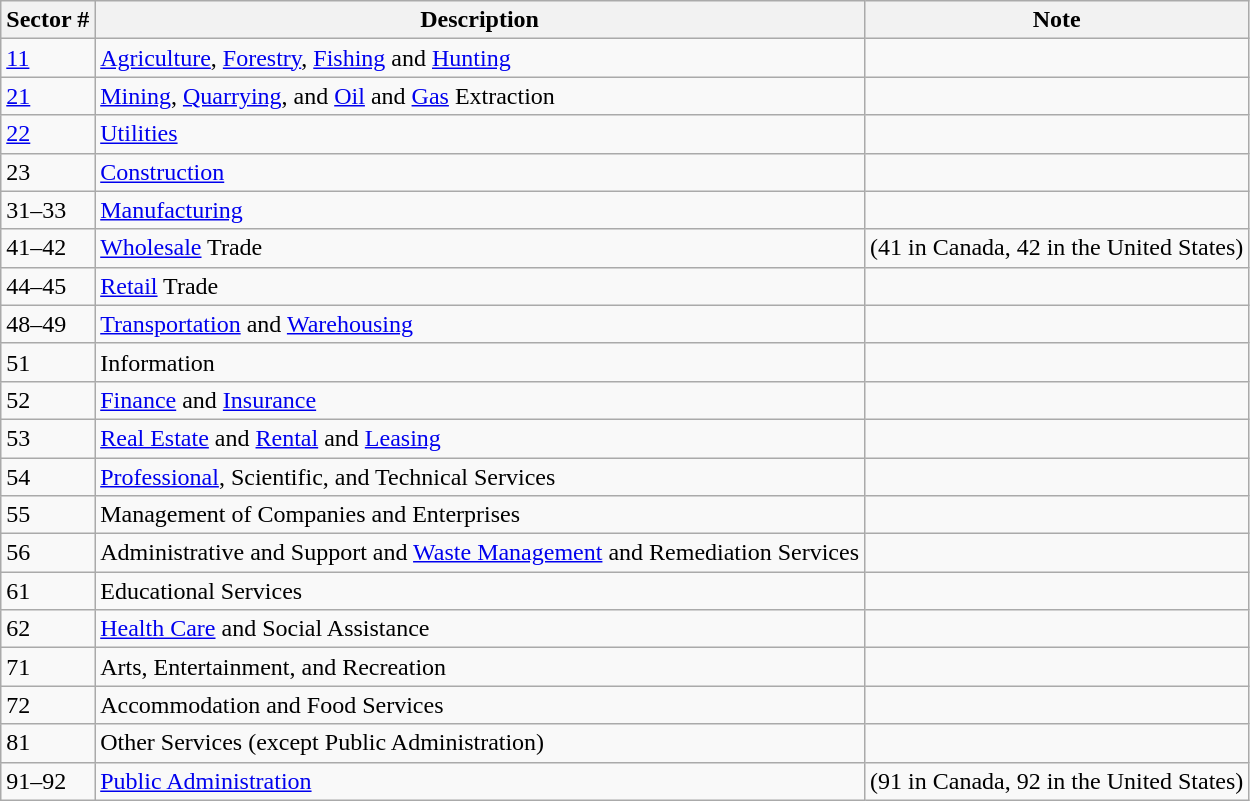<table class="wikitable" style="display: inline-table;">
<tr>
<th>Sector #</th>
<th>Description</th>
<th>Note</th>
</tr>
<tr>
<td><a href='#'>11</a></td>
<td><a href='#'>Agriculture</a>, <a href='#'>Forestry</a>, <a href='#'>Fishing</a> and <a href='#'>Hunting</a></td>
<td></td>
</tr>
<tr>
<td><a href='#'>21</a></td>
<td><a href='#'>Mining</a>, <a href='#'>Quarrying</a>, and <a href='#'>Oil</a> and <a href='#'>Gas</a> Extraction</td>
<td></td>
</tr>
<tr>
<td><a href='#'>22</a></td>
<td><a href='#'>Utilities</a></td>
<td></td>
</tr>
<tr>
<td>23</td>
<td><a href='#'>Construction</a></td>
<td></td>
</tr>
<tr>
<td>31–33</td>
<td><a href='#'>Manufacturing</a></td>
<td></td>
</tr>
<tr>
<td>41–42</td>
<td><a href='#'>Wholesale</a> Trade</td>
<td>(41 in Canada, 42 in the United States)</td>
</tr>
<tr>
<td>44–45</td>
<td><a href='#'>Retail</a> Trade</td>
<td></td>
</tr>
<tr>
<td>48–49</td>
<td><a href='#'>Transportation</a> and <a href='#'>Warehousing</a></td>
<td></td>
</tr>
<tr>
<td>51</td>
<td>Information</td>
<td></td>
</tr>
<tr>
<td>52</td>
<td><a href='#'>Finance</a> and <a href='#'>Insurance</a></td>
<td></td>
</tr>
<tr>
<td>53</td>
<td><a href='#'>Real Estate</a> and <a href='#'>Rental</a> and <a href='#'>Leasing</a></td>
<td></td>
</tr>
<tr>
<td>54</td>
<td><a href='#'>Professional</a>, Scientific, and Technical Services</td>
<td></td>
</tr>
<tr>
<td>55</td>
<td>Management of Companies and Enterprises</td>
<td></td>
</tr>
<tr>
<td>56</td>
<td>Administrative and Support and <a href='#'>Waste Management</a> and Remediation Services</td>
<td></td>
</tr>
<tr>
<td>61</td>
<td>Educational Services</td>
<td></td>
</tr>
<tr>
<td>62</td>
<td><a href='#'>Health Care</a> and Social Assistance</td>
<td></td>
</tr>
<tr>
<td>71</td>
<td>Arts, Entertainment, and Recreation</td>
<td></td>
</tr>
<tr>
<td>72</td>
<td>Accommodation and Food Services</td>
<td></td>
</tr>
<tr>
<td>81</td>
<td>Other Services (except Public Administration)</td>
<td></td>
</tr>
<tr>
<td>91–92</td>
<td><a href='#'>Public Administration</a></td>
<td>(91 in Canada, 92 in the United States)</td>
</tr>
</table>
